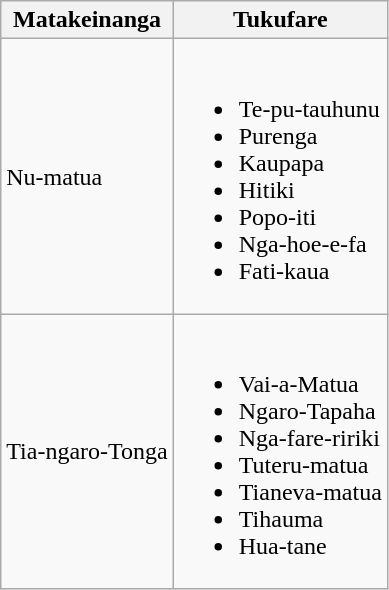<table class="wikitable" border="1">
<tr>
<th>Matakeinanga</th>
<th>Tukufare</th>
</tr>
<tr>
<td>Nu-matua</td>
<td><br><ul><li>Te-pu-tauhunu</li><li>Purenga</li><li>Kaupapa</li><li>Hitiki</li><li>Popo-iti</li><li>Nga-hoe-e-fa</li><li>Fati-kaua</li></ul></td>
</tr>
<tr>
<td>Tia-ngaro-Tonga</td>
<td><br><ul><li>Vai-a-Matua</li><li>Ngaro-Tapaha</li><li>Nga-fare-ririki</li><li>Tuteru-matua</li><li>Tianeva-matua</li><li>Tihauma</li><li>Hua-tane</li></ul></td>
</tr>
</table>
